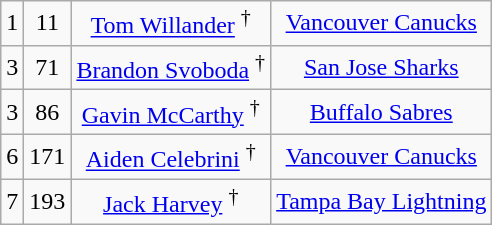<table class="wikitable">
<tr align="center" bgcolor="">
<td>1</td>
<td>11</td>
<td><a href='#'>Tom Willander</a> <sup>†</sup></td>
<td><a href='#'>Vancouver Canucks</a></td>
</tr>
<tr align="center" bgcolor="">
<td>3</td>
<td>71</td>
<td><a href='#'>Brandon Svoboda</a> <sup>†</sup></td>
<td><a href='#'>San Jose Sharks</a></td>
</tr>
<tr align="center" bgcolor="">
<td>3</td>
<td>86</td>
<td><a href='#'>Gavin McCarthy</a> <sup>†</sup></td>
<td><a href='#'>Buffalo Sabres</a></td>
</tr>
<tr align="center" bgcolor="">
<td>6</td>
<td>171</td>
<td><a href='#'>Aiden Celebrini</a> <sup>†</sup></td>
<td><a href='#'>Vancouver Canucks</a></td>
</tr>
<tr align="center" bgcolor="">
<td>7</td>
<td>193</td>
<td><a href='#'>Jack Harvey</a> <sup>†</sup></td>
<td><a href='#'>Tampa Bay Lightning</a></td>
</tr>
</table>
